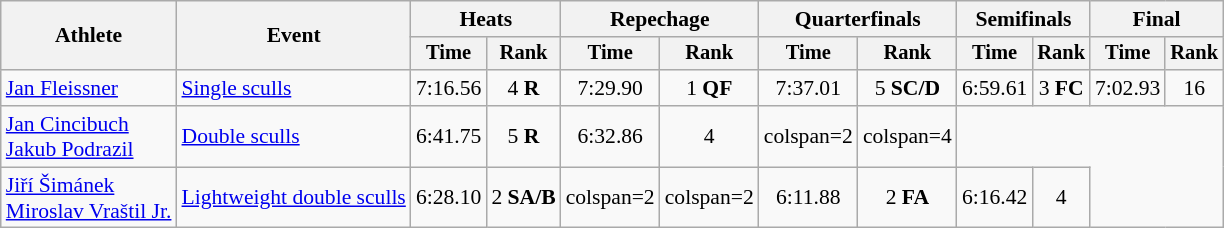<table class="wikitable" style="font-size:90%">
<tr>
<th rowspan="2">Athlete</th>
<th rowspan="2">Event</th>
<th colspan="2">Heats</th>
<th colspan="2">Repechage</th>
<th colspan="2">Quarterfinals</th>
<th colspan="2">Semifinals</th>
<th colspan="2">Final</th>
</tr>
<tr style="font-size:95%">
<th>Time</th>
<th>Rank</th>
<th>Time</th>
<th>Rank</th>
<th>Time</th>
<th>Rank</th>
<th>Time</th>
<th>Rank</th>
<th>Time</th>
<th>Rank</th>
</tr>
<tr align=center>
<td align=left><a href='#'>Jan Fleissner</a></td>
<td align=left><a href='#'>Single sculls</a></td>
<td>7:16.56</td>
<td>4 <strong>R</strong></td>
<td>7:29.90</td>
<td>1 <strong>QF</strong></td>
<td>7:37.01</td>
<td>5 <strong>SC/D</strong></td>
<td>6:59.61</td>
<td>3 <strong>FC</strong></td>
<td>7:02.93</td>
<td>16</td>
</tr>
<tr align=center>
<td align=left><a href='#'>Jan Cincibuch</a><br><a href='#'>Jakub Podrazil</a></td>
<td align=left><a href='#'>Double sculls</a></td>
<td>6:41.75</td>
<td>5 <strong>R</strong></td>
<td>6:32.86</td>
<td>4</td>
<td>colspan=2 </td>
<td>colspan=4 </td>
</tr>
<tr align=center>
<td align=left><a href='#'>Jiří Šimánek</a><br><a href='#'>Miroslav Vraštil Jr.</a></td>
<td align=left><a href='#'>Lightweight double sculls</a></td>
<td>6:28.10</td>
<td>2 <strong>SA/B</strong></td>
<td>colspan=2 </td>
<td>colspan=2 </td>
<td>6:11.88</td>
<td>2 <strong>FA</strong></td>
<td>6:16.42</td>
<td>4</td>
</tr>
</table>
